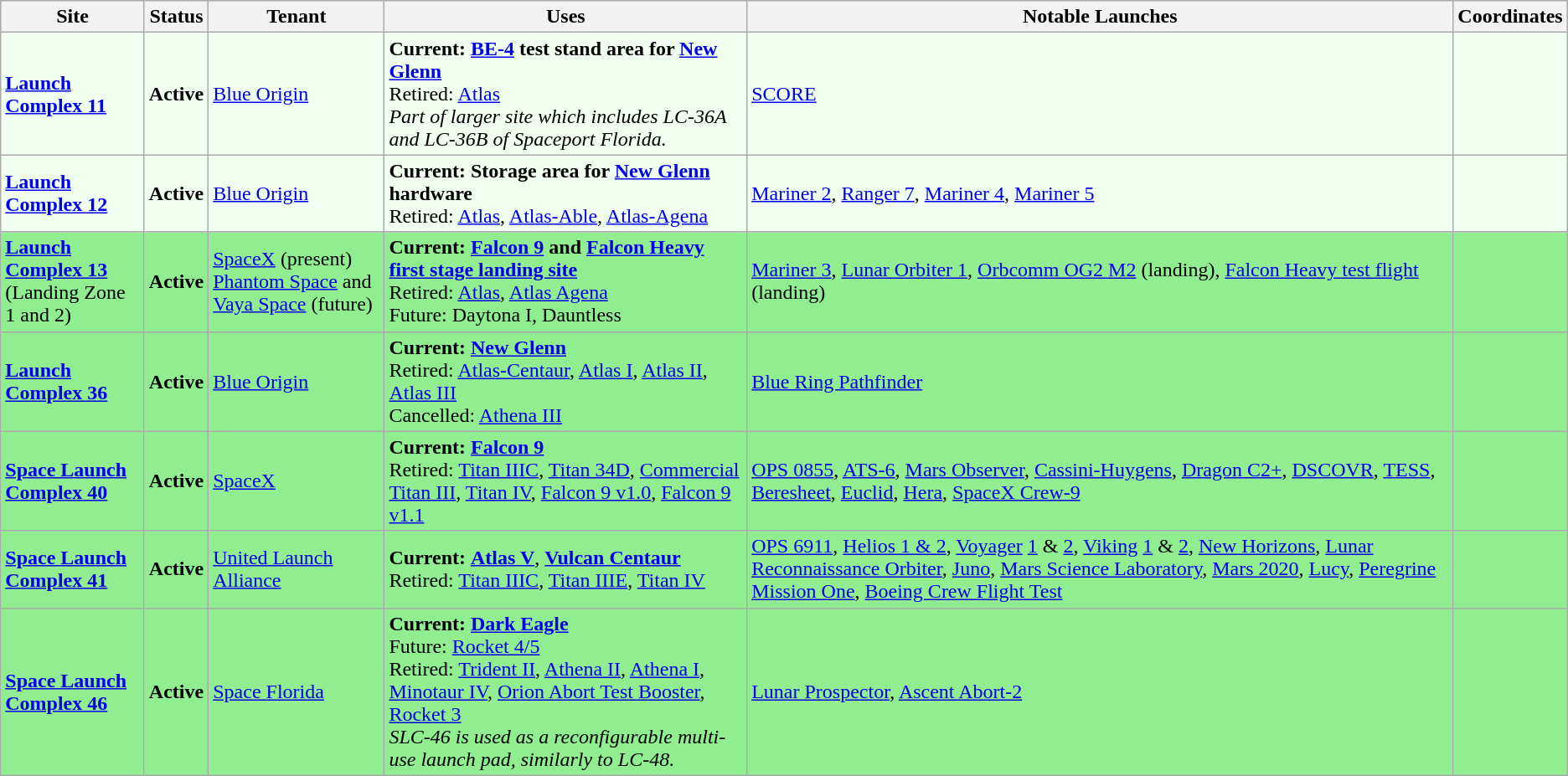<table class="wikitable" border="1">
<tr>
<th>Site</th>
<th>Status</th>
<th>Tenant</th>
<th>Uses</th>
<th>Notable Launches</th>
<th>Coordinates</th>
</tr>
<tr bgcolor=honeydew>
<td><a href='#'><strong>Launch Complex 11</strong></a></td>
<td><strong>Active</strong></td>
<td><a href='#'>Blue Origin</a></td>
<td><strong>Current:</strong> <strong><a href='#'>BE-4</a> test stand area for <a href='#'>New Glenn</a></strong><br>Retired: <a href='#'>Atlas</a><br><em>Part of larger site which includes LC-36A and LC-36B of Spaceport Florida.</em></td>
<td><a href='#'>SCORE</a></td>
<td></td>
</tr>
<tr bgcolor=honeydew>
<td><a href='#'><strong>Launch Complex 12</strong></a></td>
<td><strong>Active</strong></td>
<td><a href='#'>Blue Origin</a></td>
<td><strong>Current:</strong> <strong>Storage area for <a href='#'>New Glenn</a> hardware</strong><br>Retired: <a href='#'>Atlas</a>, <a href='#'>Atlas-Able</a>, <a href='#'>Atlas-Agena</a></td>
<td><a href='#'>Mariner 2</a>, <a href='#'>Ranger 7</a>, <a href='#'>Mariner 4</a>, <a href='#'>Mariner 5</a></td>
<td></td>
</tr>
<tr bgcolor=lightgreen>
<td><strong><a href='#'>Launch Complex 13</a></strong><br>(Landing Zone 1 and 2)</td>
<td><strong>Active</strong></td>
<td><a href='#'>SpaceX</a> (present)<br><a href='#'>Phantom Space</a> and <a href='#'>Vaya Space</a> (future)</td>
<td><strong>Current:</strong> <strong><a href='#'>Falcon 9</a> and <a href='#'>Falcon Heavy</a> <a href='#'>first stage landing site</a></strong> <br>Retired: <a href='#'>Atlas</a>, <a href='#'>Atlas Agena</a> <br>Future: Daytona I, Dauntless</td>
<td><a href='#'>Mariner 3</a>, <a href='#'>Lunar Orbiter 1</a>, <a href='#'>Orbcomm OG2 M2</a> (landing), <a href='#'>Falcon Heavy test flight</a> (landing)</td>
<td></td>
</tr>
<tr bgcolor=lightgreen>
<td><strong><a href='#'>Launch Complex 36</a></strong></td>
<td><strong>Active</strong></td>
<td><a href='#'>Blue Origin</a></td>
<td><strong>Current:</strong> <strong><a href='#'>New Glenn</a></strong><br>Retired: <a href='#'>Atlas-Centaur</a>, <a href='#'>Atlas I</a>, <a href='#'>Atlas II</a>, <a href='#'>Atlas III</a><br>Cancelled: <a href='#'>Athena III</a></td>
<td><a href='#'>Blue Ring Pathfinder</a></td>
<td></td>
</tr>
<tr bgcolor="lightgreen">
<td><strong><a href='#'>Space Launch Complex 40</a></strong></td>
<td><strong>Active</strong></td>
<td><a href='#'>SpaceX</a></td>
<td><strong>Current:</strong> <strong><a href='#'> Falcon 9</a></strong> <br>Retired: <a href='#'>Titan IIIC</a>, <a href='#'>Titan 34D</a>, <a href='#'>Commercial Titan III</a>, <a href='#'>Titan IV</a>, <a href='#'>Falcon 9 v1.0</a>, <a href='#'>Falcon 9 v1.1</a></td>
<td><a href='#'>OPS 0855</a>, <a href='#'>ATS-6</a>, <a href='#'>Mars Observer</a>, <a href='#'>Cassini-Huygens</a>, <a href='#'>Dragon C2+</a>, <a href='#'>DSCOVR</a>, <a href='#'>TESS</a>, <a href='#'>Beresheet</a>, <a href='#'>Euclid</a>, <a href='#'>Hera</a>, <a href='#'>SpaceX Crew-9</a></td>
<td></td>
</tr>
<tr bgcolor="lightgreen">
<td><strong><a href='#'>Space Launch Complex 41</a></strong></td>
<td><strong>Active</strong></td>
<td><a href='#'>United Launch Alliance</a></td>
<td><strong>Current:</strong> <strong><a href='#'>Atlas V</a></strong>, <strong><a href='#'>Vulcan Centaur</a></strong><br>Retired: <a href='#'>Titan IIIC</a>, <a href='#'>Titan IIIE</a>, <a href='#'>Titan IV</a></td>
<td><a href='#'>OPS 6911</a>, <a href='#'>Helios 1 & 2</a>, <a href='#'>Voyager</a> <a href='#'>1</a> & <a href='#'>2</a>, <a href='#'>Viking</a> <a href='#'>1</a> & <a href='#'>2</a>, <a href='#'>New Horizons</a>, <a href='#'>Lunar Reconnaissance Orbiter</a>, <a href='#'>Juno</a>, <a href='#'>Mars Science Laboratory</a>, <a href='#'>Mars 2020</a>, <a href='#'>Lucy</a>, <a href='#'>Peregrine Mission One</a>, <a href='#'>Boeing Crew Flight Test</a></td>
<td></td>
</tr>
<tr bgcolor=lightgreen>
<td><a href='#'><strong>Space Launch Complex 46</strong></a></td>
<td><strong>Active</strong></td>
<td><a href='#'>Space Florida</a></td>
<td><strong>Current: <a href='#'>Dark Eagle</a></strong><br>Future: <a href='#'>Rocket 4/5</a><strong><br></strong>Retired: <a href='#'>Trident II</a>, <a href='#'>Athena II</a>, <a href='#'>Athena I</a>,  <a href='#'>Minotaur IV</a>,  <a href='#'>Orion Abort Test Booster</a>, <a href='#'>Rocket 3</a><br><em>SLC-46 is used as a reconfigurable multi-use launch pad, similarly to LC-48.</em></td>
<td><a href='#'>Lunar Prospector</a>, <a href='#'>Ascent Abort-2</a></td>
<td></td>
</tr>
</table>
